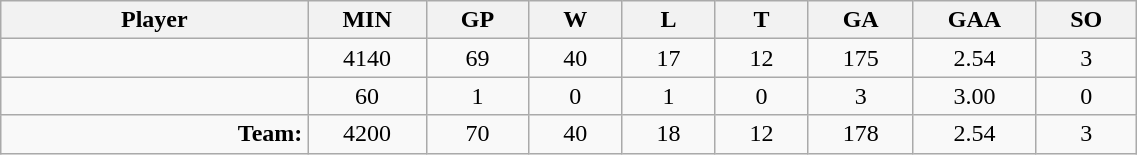<table class="wikitable sortable" width="60%">
<tr>
<th bgcolor="#DDDDFF" width="10%">Player</th>
<th width="3%" bgcolor="#DDDDFF" title="Minutes played">MIN</th>
<th width="3%" bgcolor="#DDDDFF" title="Games played in">GP</th>
<th width="3%" bgcolor="#DDDDFF" title="Games played in">W</th>
<th width="3%" bgcolor="#DDDDFF"title="Games played in">L</th>
<th width="3%" bgcolor="#DDDDFF" title="Ties">T</th>
<th width="3%" bgcolor="#DDDDFF" title="Goals against">GA</th>
<th width="3%" bgcolor="#DDDDFF" title="Goals against average">GAA</th>
<th width="3%" bgcolor="#DDDDFF"title="Shut-outs">SO</th>
</tr>
<tr align="center">
<td align="right"></td>
<td>4140</td>
<td>69</td>
<td>40</td>
<td>17</td>
<td>12</td>
<td>175</td>
<td>2.54</td>
<td>3</td>
</tr>
<tr align="center">
<td align="right"></td>
<td>60</td>
<td>1</td>
<td>0</td>
<td>1</td>
<td>0</td>
<td>3</td>
<td>3.00</td>
<td>0</td>
</tr>
<tr align="center">
<td align="right"><strong>Team:</strong></td>
<td>4200</td>
<td>70</td>
<td>40</td>
<td>18</td>
<td>12</td>
<td>178</td>
<td>2.54</td>
<td>3</td>
</tr>
</table>
